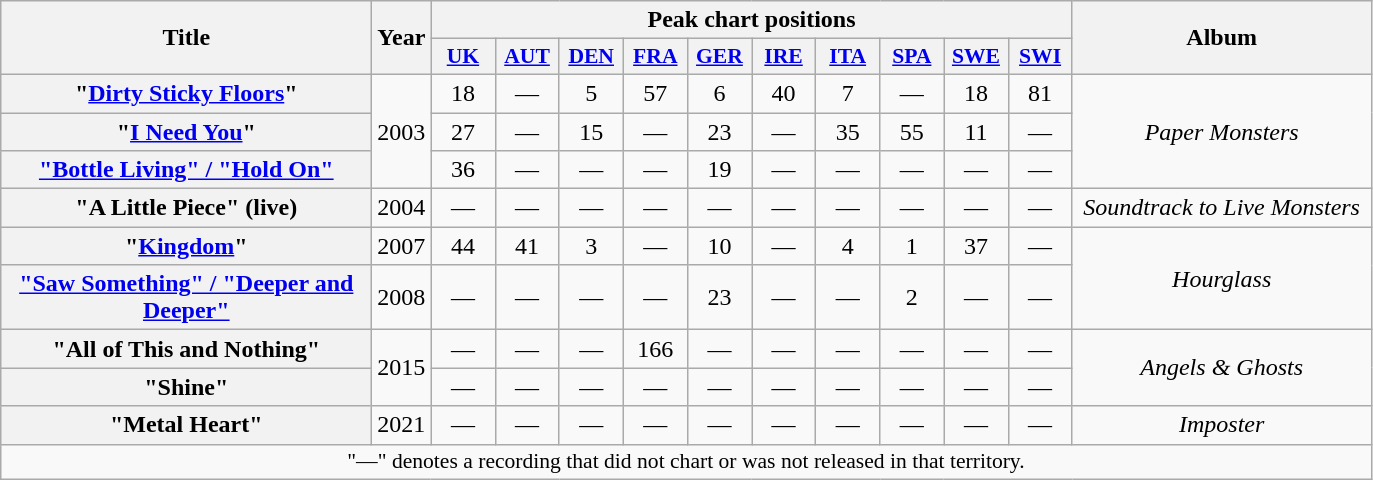<table class="wikitable plainrowheaders" style="text-align:center;">
<tr>
<th scope="col" rowspan="2" style="width:15em;">Title</th>
<th scope="col" rowspan="2" style="width:1em;">Year</th>
<th scope="col" colspan="10">Peak chart positions</th>
<th scope="col" rowspan="2" style="width:12em;">Album</th>
</tr>
<tr>
<th scope="col" style="width:2.5em;font-size:90%;"><a href='#'>UK</a><br></th>
<th scope="col" style="width:2.5em;font-size:90%;"><a href='#'>AUT</a><br></th>
<th scope="col" style="width:2.5em;font-size:90%;"><a href='#'>DEN</a><br></th>
<th scope="col" style="width:2.5em;font-size:90%;"><a href='#'>FRA</a><br></th>
<th scope="col" style="width:2.5em;font-size:90%;"><a href='#'>GER</a><br></th>
<th scope="col" style="width:2.5em;font-size:90%;"><a href='#'>IRE</a><br></th>
<th scope="col" style="width:2.5em;font-size:90%;"><a href='#'>ITA</a><br></th>
<th scope="col" style="width:2.5em;font-size:90%;"><a href='#'>SPA</a><br></th>
<th scope="col" style="width:2.5em;font-size:90%;"><a href='#'>SWE</a><br></th>
<th scope="col" style="width:2.5em;font-size:90%;"><a href='#'>SWI</a><br></th>
</tr>
<tr>
<th scope="row">"<a href='#'>Dirty Sticky Floors</a>"</th>
<td rowspan="3">2003</td>
<td>18</td>
<td>—</td>
<td>5</td>
<td>57</td>
<td>6</td>
<td>40</td>
<td>7</td>
<td>—</td>
<td>18</td>
<td>81</td>
<td rowspan="3"><em>Paper Monsters</em></td>
</tr>
<tr>
<th scope="row">"<a href='#'>I Need You</a>"</th>
<td>27</td>
<td>—</td>
<td>15</td>
<td>—</td>
<td>23</td>
<td>—</td>
<td>35</td>
<td>55</td>
<td>11</td>
<td>—</td>
</tr>
<tr>
<th scope="row"><a href='#'>"Bottle Living" / "Hold On"</a></th>
<td>36</td>
<td>—</td>
<td>—</td>
<td>—</td>
<td>19</td>
<td>—</td>
<td>—</td>
<td>—</td>
<td>—</td>
<td>—</td>
</tr>
<tr>
<th scope="row">"A Little Piece" (live)</th>
<td>2004</td>
<td>—</td>
<td>—</td>
<td>—</td>
<td>—</td>
<td>—</td>
<td>—</td>
<td>—</td>
<td>—</td>
<td>—</td>
<td>—</td>
<td><em>Soundtrack to Live Monsters</em></td>
</tr>
<tr>
<th scope="row">"<a href='#'>Kingdom</a>"</th>
<td>2007</td>
<td>44</td>
<td>41</td>
<td>3</td>
<td>—</td>
<td>10</td>
<td>—</td>
<td>4</td>
<td>1</td>
<td>37</td>
<td>—</td>
<td rowspan="2"><em>Hourglass</em></td>
</tr>
<tr>
<th scope="row"><a href='#'>"Saw Something" / "Deeper and Deeper"</a></th>
<td>2008</td>
<td>—</td>
<td>—</td>
<td>—</td>
<td>—</td>
<td>23</td>
<td>—</td>
<td>—</td>
<td>2</td>
<td>—</td>
<td>—</td>
</tr>
<tr>
<th scope="row">"All of This and Nothing"<br></th>
<td rowspan="2">2015</td>
<td>—</td>
<td>—</td>
<td>—</td>
<td>166</td>
<td>—</td>
<td>—</td>
<td>—</td>
<td>—</td>
<td>—</td>
<td>—</td>
<td rowspan="2"><em>Angels & Ghosts</em></td>
</tr>
<tr>
<th scope="row">"Shine"<br></th>
<td>—</td>
<td>—</td>
<td>—</td>
<td>—</td>
<td>—</td>
<td>—</td>
<td>—</td>
<td>—</td>
<td>—</td>
<td>—</td>
</tr>
<tr>
<th scope="row">"Metal Heart"<br></th>
<td>2021</td>
<td>—</td>
<td>—</td>
<td>—</td>
<td>—</td>
<td>—</td>
<td>—</td>
<td>—</td>
<td>—</td>
<td>—</td>
<td>—</td>
<td><em>Imposter</em></td>
</tr>
<tr>
<td colspan="13" style="font-size:90%">"—" denotes a recording that did not chart or was not released in that territory.</td>
</tr>
</table>
